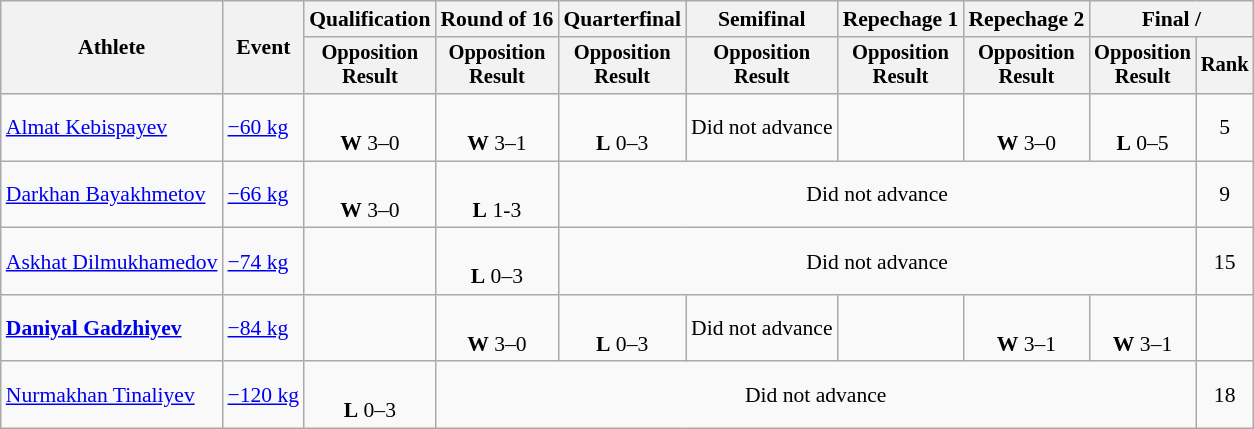<table class="wikitable" style="font-size:90%;">
<tr>
<th rowspan="2">Athlete</th>
<th rowspan="2">Event</th>
<th>Qualification</th>
<th>Round of 16</th>
<th>Quarterfinal</th>
<th>Semifinal</th>
<th>Repechage 1</th>
<th>Repechage 2</th>
<th colspan=2>Final / </th>
</tr>
<tr style="font-size: 95%">
<th>Opposition<br>Result</th>
<th>Opposition<br>Result</th>
<th>Opposition<br>Result</th>
<th>Opposition<br>Result</th>
<th>Opposition<br>Result</th>
<th>Opposition<br>Result</th>
<th>Opposition<br>Result</th>
<th>Rank</th>
</tr>
<tr align=center>
<td align=left><a href='#'>Almat Kebispayev</a></td>
<td align=left><a href='#'>−60 kg</a></td>
<td><br><strong>W</strong> 3–0 <sup></sup></td>
<td><br><strong>W</strong> 3–1 <sup></sup></td>
<td><br><strong>L</strong> 0–3 <sup></sup></td>
<td>Did not advance</td>
<td></td>
<td><br><strong>W</strong> 3–0 <sup></sup></td>
<td><br><strong>L</strong> 0–5 <sup></sup></td>
<td>5</td>
</tr>
<tr align=center>
<td align=left><a href='#'>Darkhan Bayakhmetov</a></td>
<td align=left><a href='#'>−66 kg</a></td>
<td><br><strong>W</strong> 3–0 <sup></sup></td>
<td><br><strong>L</strong> 1-3 <sup></sup></td>
<td colspan=5>Did not advance</td>
<td>9</td>
</tr>
<tr align=center>
<td align=left><a href='#'>Askhat Dilmukhamedov</a></td>
<td align=left><a href='#'>−74 kg</a></td>
<td></td>
<td><br><strong>L</strong> 0–3 <sup></sup></td>
<td colspan=5>Did not advance</td>
<td>15</td>
</tr>
<tr align=center>
<td align=left><strong><a href='#'>Daniyal Gadzhiyev</a></strong></td>
<td align=left><a href='#'>−84 kg</a></td>
<td></td>
<td><br><strong>W</strong> 3–0 <sup></sup></td>
<td><br><strong>L</strong> 0–3 <sup></sup></td>
<td>Did not advance</td>
<td></td>
<td><br><strong>W</strong> 3–1 <sup></sup></td>
<td><br><strong>W</strong> 3–1 <sup></sup></td>
<td></td>
</tr>
<tr align=center>
<td align=left><a href='#'>Nurmakhan Tinaliyev</a></td>
<td align=left><a href='#'>−120 kg</a></td>
<td><br><strong>L</strong> 0–3 <sup></sup></td>
<td colspan=6>Did not advance</td>
<td>18</td>
</tr>
</table>
